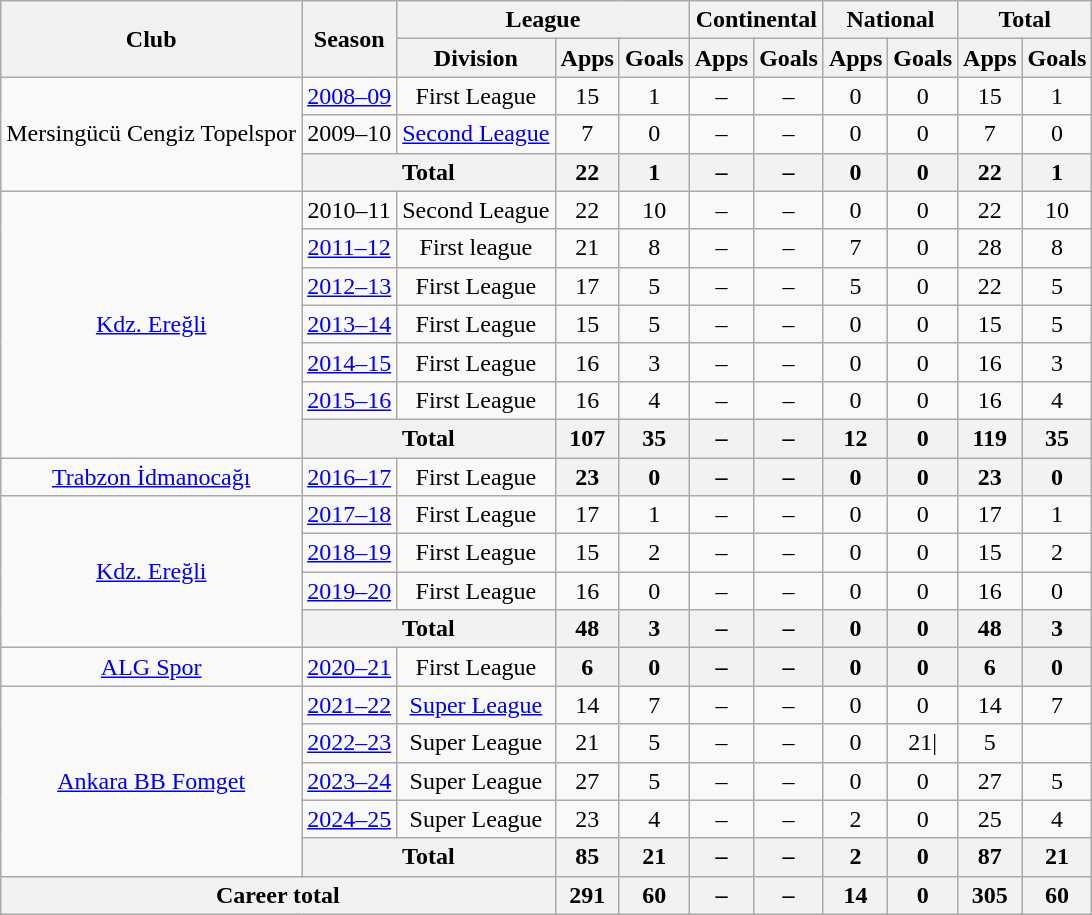<table class="wikitable" style="text-align: center;">
<tr>
<th rowspan=2>Club</th>
<th rowspan=2>Season</th>
<th colspan=3>League</th>
<th colspan=2>Continental</th>
<th colspan=2>National</th>
<th colspan=2>Total</th>
</tr>
<tr>
<th>Division</th>
<th>Apps</th>
<th>Goals</th>
<th>Apps</th>
<th>Goals</th>
<th>Apps</th>
<th>Goals</th>
<th>Apps</th>
<th>Goals</th>
</tr>
<tr>
<td rowspan=3>Mersingücü Cengiz Topelspor</td>
<td><a href='#'>2008–09</a></td>
<td>First League</td>
<td>15</td>
<td>1</td>
<td>–</td>
<td>–</td>
<td>0</td>
<td>0</td>
<td>15</td>
<td>1</td>
</tr>
<tr>
<td>2009–10</td>
<td><a href='#'>Second League</a></td>
<td>7</td>
<td>0</td>
<td>–</td>
<td>–</td>
<td>0</td>
<td>0</td>
<td>7</td>
<td>0</td>
</tr>
<tr>
<th colspan=2>Total</th>
<th>22</th>
<th>1</th>
<th>–</th>
<th>–</th>
<th>0</th>
<th>0</th>
<th>22</th>
<th>1</th>
</tr>
<tr>
<td rowspan=7><a href='#'>Kdz. Ereğli</a></td>
<td>2010–11</td>
<td>Second League</td>
<td>22</td>
<td>10</td>
<td>–</td>
<td>–</td>
<td>0</td>
<td>0</td>
<td>22</td>
<td>10</td>
</tr>
<tr>
<td><a href='#'>2011–12</a></td>
<td>First league</td>
<td>21</td>
<td>8</td>
<td>–</td>
<td>–</td>
<td>7</td>
<td>0</td>
<td>28</td>
<td>8</td>
</tr>
<tr>
<td><a href='#'>2012–13</a></td>
<td>First League</td>
<td>17</td>
<td>5</td>
<td>–</td>
<td>–</td>
<td>5</td>
<td>0</td>
<td>22</td>
<td>5</td>
</tr>
<tr>
<td><a href='#'>2013–14</a></td>
<td>First League</td>
<td>15</td>
<td>5</td>
<td>–</td>
<td>–</td>
<td>0</td>
<td>0</td>
<td>15</td>
<td>5</td>
</tr>
<tr>
<td><a href='#'>2014–15</a></td>
<td>First League</td>
<td>16</td>
<td>3</td>
<td>–</td>
<td>–</td>
<td>0</td>
<td>0</td>
<td>16</td>
<td>3</td>
</tr>
<tr>
<td><a href='#'>2015–16</a></td>
<td>First League</td>
<td>16</td>
<td>4</td>
<td>–</td>
<td>–</td>
<td>0</td>
<td>0</td>
<td>16</td>
<td>4</td>
</tr>
<tr>
<th colspan=2>Total</th>
<th>107</th>
<th>35</th>
<th>–</th>
<th>–</th>
<th>12</th>
<th>0</th>
<th>119</th>
<th>35</th>
</tr>
<tr>
<td><a href='#'>Trabzon İdmanocağı</a></td>
<td><a href='#'>2016–17</a></td>
<td>First League</td>
<th>23</th>
<th>0</th>
<th>–</th>
<th>–</th>
<th>0</th>
<th>0</th>
<th>23</th>
<th>0</th>
</tr>
<tr>
<td rowspan=4><a href='#'>Kdz. Ereğli</a></td>
<td><a href='#'>2017–18</a></td>
<td>First League</td>
<td>17</td>
<td>1</td>
<td>–</td>
<td>–</td>
<td>0</td>
<td>0</td>
<td>17</td>
<td>1</td>
</tr>
<tr>
<td><a href='#'>2018–19</a></td>
<td>First League</td>
<td>15</td>
<td>2</td>
<td>–</td>
<td>–</td>
<td>0</td>
<td>0</td>
<td>15</td>
<td>2</td>
</tr>
<tr>
<td><a href='#'>2019–20</a></td>
<td>First League</td>
<td>16</td>
<td>0</td>
<td>–</td>
<td>–</td>
<td>0</td>
<td>0</td>
<td>16</td>
<td>0</td>
</tr>
<tr>
<th colspan=2>Total</th>
<th>48</th>
<th>3</th>
<th>–</th>
<th>–</th>
<th>0</th>
<th>0</th>
<th>48</th>
<th>3</th>
</tr>
<tr>
<td><a href='#'>ALG Spor</a></td>
<td><a href='#'>2020–21</a></td>
<td>First League</td>
<th>6</th>
<th>0</th>
<th>–</th>
<th>–</th>
<th>0</th>
<th>0</th>
<th>6</th>
<th>0</th>
</tr>
<tr>
<td rowspan=5><a href='#'>Ankara BB Fomget</a></td>
<td><a href='#'>2021–22</a></td>
<td><a href='#'>Super League</a></td>
<td>14</td>
<td>7</td>
<td>–</td>
<td>–</td>
<td>0</td>
<td>0</td>
<td>14</td>
<td>7</td>
</tr>
<tr>
<td><a href='#'>2022–23</a></td>
<td>Super League</td>
<td>21</td>
<td>5</td>
<td>–</td>
<td>–</td>
<td>0</td>
<td 0>21|</td>
<td>5</td>
</tr>
<tr>
<td><a href='#'>2023–24</a></td>
<td>Super League</td>
<td>27</td>
<td>5</td>
<td>–</td>
<td>–</td>
<td>0</td>
<td>0</td>
<td>27</td>
<td>5</td>
</tr>
<tr>
<td><a href='#'>2024–25</a></td>
<td>Super League</td>
<td>23</td>
<td>4</td>
<td>–</td>
<td>–</td>
<td>2</td>
<td>0</td>
<td>25</td>
<td>4</td>
</tr>
<tr>
<th colspan=2>Total</th>
<th>85</th>
<th>21</th>
<th>–</th>
<th>–</th>
<th>2</th>
<th>0</th>
<th>87</th>
<th>21</th>
</tr>
<tr>
<th colspan=3>Career total</th>
<th>291</th>
<th>60</th>
<th>–</th>
<th>–</th>
<th>14</th>
<th>0</th>
<th>305</th>
<th>60</th>
</tr>
</table>
